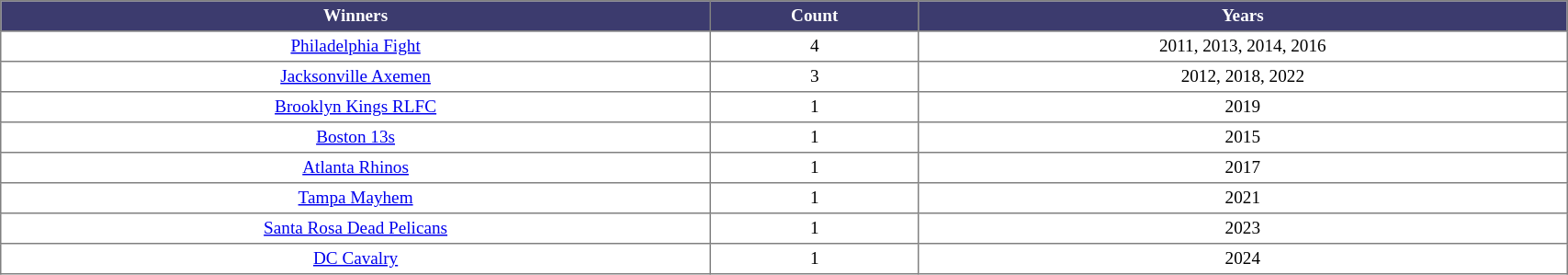<table border="1" cellpadding="3" cellspacing="0" style="border-collapse:collapse; font-size:80%; width:90%; text-align:center">
<tr style="background:#3C3B6E;">
<th style="color:#FFFFFF;" "width:21%;">Winners</th>
<th style="color:#FFFFFF;" "width:6%;">Count</th>
<th style="color:#FFFFFF;" "width:21%;">Years</th>
</tr>
<tr style="background:white;">
<td> <a href='#'>Philadelphia Fight</a></td>
<td>4</td>
<td>2011, 2013, 2014, 2016</td>
</tr>
<tr>
<td> <a href='#'>Jacksonville Axemen</a></td>
<td>3</td>
<td>2012, 2018, 2022</td>
</tr>
<tr>
<td> <a href='#'>Brooklyn Kings RLFC</a></td>
<td>1</td>
<td>2019</td>
</tr>
<tr>
<td> <a href='#'>Boston 13s</a></td>
<td>1</td>
<td>2015</td>
</tr>
<tr>
<td> <a href='#'>Atlanta Rhinos</a></td>
<td>1</td>
<td>2017</td>
</tr>
<tr>
<td> <a href='#'>Tampa Mayhem</a></td>
<td>1</td>
<td>2021</td>
</tr>
<tr>
<td> <a href='#'>Santa Rosa Dead Pelicans</a></td>
<td>1</td>
<td>2023</td>
</tr>
<tr>
<td> <a href='#'>DC Cavalry</a></td>
<td>1</td>
<td>2024</td>
</tr>
</table>
